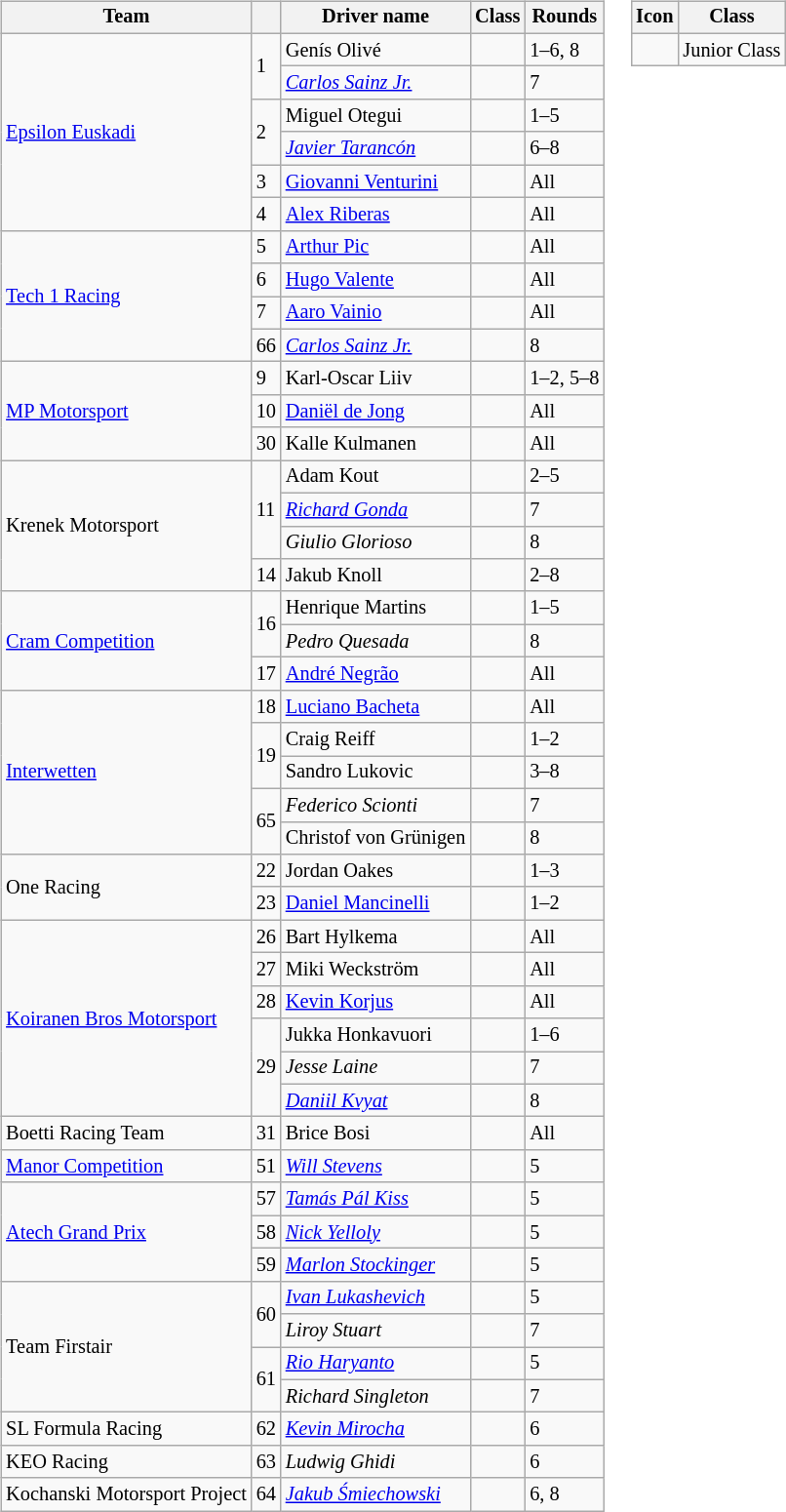<table>
<tr>
<td><br><table class="wikitable" style="font-size: 85%">
<tr>
<th>Team</th>
<th></th>
<th>Driver name</th>
<th>Class</th>
<th>Rounds</th>
</tr>
<tr>
<td rowspan=6> <a href='#'>Epsilon Euskadi</a></td>
<td rowspan=2>1</td>
<td> Genís Olivé</td>
<td align=center></td>
<td>1–6, 8</td>
</tr>
<tr>
<td> <em><a href='#'>Carlos Sainz Jr.</a></em></td>
<td></td>
<td>7</td>
</tr>
<tr>
<td rowspan=2>2</td>
<td> Miguel Otegui</td>
<td align=center></td>
<td>1–5</td>
</tr>
<tr>
<td> <em><a href='#'>Javier Tarancón</a></em></td>
<td></td>
<td>6–8</td>
</tr>
<tr>
<td>3</td>
<td> <a href='#'>Giovanni Venturini</a></td>
<td></td>
<td>All</td>
</tr>
<tr>
<td>4</td>
<td> <a href='#'>Alex Riberas</a></td>
<td align=center></td>
<td>All</td>
</tr>
<tr>
<td rowspan=4> <a href='#'>Tech 1 Racing</a></td>
<td>5</td>
<td> <a href='#'>Arthur Pic</a></td>
<td></td>
<td>All</td>
</tr>
<tr>
<td>6</td>
<td> <a href='#'>Hugo Valente</a></td>
<td align=center></td>
<td>All</td>
</tr>
<tr>
<td>7</td>
<td> <a href='#'>Aaro Vainio</a></td>
<td align=center></td>
<td>All</td>
</tr>
<tr>
<td>66</td>
<td> <em><a href='#'>Carlos Sainz Jr.</a></em></td>
<td align=center></td>
<td>8</td>
</tr>
<tr>
<td rowspan=3> <a href='#'>MP Motorsport</a></td>
<td>9</td>
<td> Karl-Oscar Liiv</td>
<td align=center></td>
<td>1–2, 5–8</td>
</tr>
<tr>
<td>10</td>
<td> <a href='#'>Daniël de Jong</a></td>
<td align=center></td>
<td>All</td>
</tr>
<tr>
<td>30</td>
<td> Kalle Kulmanen</td>
<td align=center></td>
<td>All</td>
</tr>
<tr>
<td rowspan=4> Krenek Motorsport</td>
<td rowspan=3>11</td>
<td> Adam Kout</td>
<td></td>
<td>2–5</td>
</tr>
<tr>
<td> <em><a href='#'>Richard Gonda</a></em></td>
<td></td>
<td>7</td>
</tr>
<tr>
<td> <em>Giulio Glorioso</em></td>
<td></td>
<td>8</td>
</tr>
<tr>
<td>14</td>
<td> Jakub Knoll</td>
<td></td>
<td>2–8</td>
</tr>
<tr>
<td rowspan=3> <a href='#'>Cram Competition</a></td>
<td rowspan=2>16</td>
<td> Henrique Martins</td>
<td align=center></td>
<td>1–5</td>
</tr>
<tr>
<td> <em>Pedro Quesada</em></td>
<td></td>
<td>8</td>
</tr>
<tr>
<td>17</td>
<td> <a href='#'>André Negrão</a></td>
<td align=center></td>
<td>All</td>
</tr>
<tr>
<td rowspan=5> <a href='#'>Interwetten</a></td>
<td>18</td>
<td> <a href='#'>Luciano Bacheta</a></td>
<td></td>
<td>All</td>
</tr>
<tr>
<td rowspan=2>19</td>
<td> Craig Reiff</td>
<td></td>
<td>1–2</td>
</tr>
<tr>
<td> Sandro Lukovic</td>
<td></td>
<td>3–8</td>
</tr>
<tr>
<td rowspan=2>65</td>
<td> <em>Federico Scionti</em></td>
<td></td>
<td>7</td>
</tr>
<tr>
<td> Christof von Grünigen</td>
<td></td>
<td>8</td>
</tr>
<tr>
<td rowspan=2> One Racing</td>
<td>22</td>
<td> Jordan Oakes</td>
<td></td>
<td>1–3</td>
</tr>
<tr>
<td>23</td>
<td> <a href='#'>Daniel Mancinelli</a></td>
<td></td>
<td>1–2</td>
</tr>
<tr>
<td rowspan=6> <a href='#'>Koiranen Bros Motorsport</a></td>
<td>26</td>
<td> Bart Hylkema</td>
<td></td>
<td>All</td>
</tr>
<tr>
<td>27</td>
<td> Miki Weckström</td>
<td align=center></td>
<td>All</td>
</tr>
<tr>
<td>28</td>
<td> <a href='#'>Kevin Korjus</a></td>
<td align=center></td>
<td>All</td>
</tr>
<tr>
<td rowspan=3>29</td>
<td> Jukka Honkavuori</td>
<td></td>
<td>1–6</td>
</tr>
<tr>
<td> <em>Jesse Laine</em></td>
<td></td>
<td>7</td>
</tr>
<tr>
<td> <em><a href='#'>Daniil Kvyat</a></em></td>
<td></td>
<td>8</td>
</tr>
<tr>
<td> Boetti Racing Team</td>
<td>31</td>
<td> Brice Bosi</td>
<td></td>
<td>All</td>
</tr>
<tr>
<td> <a href='#'>Manor Competition</a></td>
<td>51</td>
<td> <em><a href='#'>Will Stevens</a></em></td>
<td></td>
<td>5</td>
</tr>
<tr>
<td rowspan=3> <a href='#'>Atech Grand Prix</a></td>
<td>57</td>
<td> <em><a href='#'>Tamás Pál Kiss</a></em></td>
<td></td>
<td>5</td>
</tr>
<tr>
<td>58</td>
<td> <em><a href='#'>Nick Yelloly</a></em></td>
<td></td>
<td>5</td>
</tr>
<tr>
<td>59</td>
<td> <em><a href='#'>Marlon Stockinger</a></em></td>
<td></td>
<td>5</td>
</tr>
<tr>
<td rowspan=4> Team Firstair</td>
<td rowspan=2>60</td>
<td> <em><a href='#'>Ivan Lukashevich</a></em></td>
<td></td>
<td>5</td>
</tr>
<tr>
<td> <em>Liroy Stuart</em></td>
<td></td>
<td>7</td>
</tr>
<tr>
<td rowspan=2>61</td>
<td> <em><a href='#'>Rio Haryanto</a></em></td>
<td align=center></td>
<td>5</td>
</tr>
<tr>
<td> <em>Richard Singleton</em></td>
<td></td>
<td>7</td>
</tr>
<tr>
<td> SL Formula Racing</td>
<td>62</td>
<td> <em><a href='#'>Kevin Mirocha</a></em></td>
<td></td>
<td>6</td>
</tr>
<tr>
<td> KEO Racing</td>
<td>63</td>
<td> <em>Ludwig Ghidi</em></td>
<td align=center></td>
<td>6</td>
</tr>
<tr>
<td> Kochanski Motorsport Project</td>
<td>64</td>
<td> <em><a href='#'>Jakub Śmiechowski</a></em></td>
<td></td>
<td>6, 8</td>
</tr>
</table>
</td>
<td valign="top"><br><table class="wikitable" style="font-size: 85%;">
<tr>
<th>Icon</th>
<th>Class</th>
</tr>
<tr>
<td align=center></td>
<td>Junior Class</td>
</tr>
</table>
</td>
</tr>
</table>
